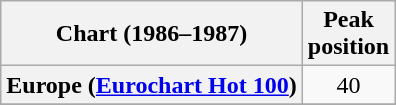<table class="wikitable sortable plainrowheaders" style="text-align:center">
<tr>
<th>Chart (1986–1987)</th>
<th>Peak<br>position</th>
</tr>
<tr>
<th scope="row">Europe (<a href='#'>Eurochart Hot 100</a>)</th>
<td>40</td>
</tr>
<tr>
</tr>
</table>
